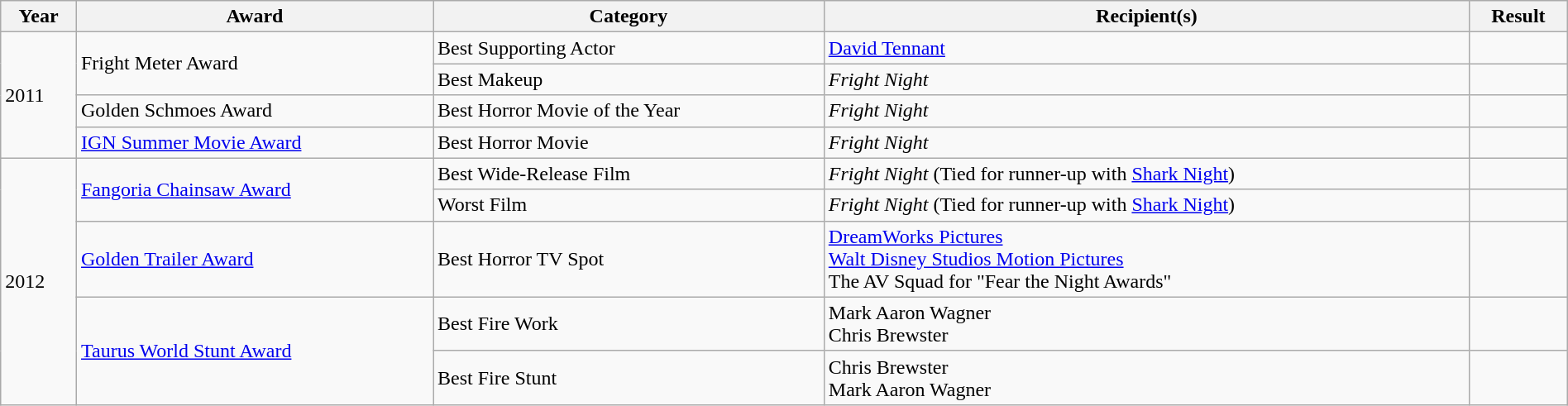<table class="wikitable" style="width:100%;">
<tr>
<th>Year</th>
<th>Award</th>
<th>Category</th>
<th>Recipient(s)</th>
<th>Result</th>
</tr>
<tr>
<td rowspan=4>2011</td>
<td rowspan=2>Fright Meter Award</td>
<td>Best Supporting Actor</td>
<td><a href='#'>David Tennant</a></td>
<td></td>
</tr>
<tr>
<td>Best Makeup</td>
<td><em>Fright Night</em></td>
<td></td>
</tr>
<tr>
<td>Golden Schmoes Award</td>
<td>Best Horror Movie of the Year</td>
<td><em>Fright Night</em></td>
<td></td>
</tr>
<tr>
<td><a href='#'>IGN Summer Movie Award</a></td>
<td>Best Horror Movie</td>
<td><em>Fright Night</em></td>
<td></td>
</tr>
<tr>
<td rowspan=5>2012</td>
<td rowspan=2><a href='#'>Fangoria Chainsaw Award</a></td>
<td>Best Wide-Release Film</td>
<td><em>Fright Night</em> (Tied for runner-up with <a href='#'>Shark Night</a>)</td>
<td></td>
</tr>
<tr>
<td>Worst Film</td>
<td><em>Fright Night</em> (Tied for runner-up with <a href='#'>Shark Night</a>)</td>
<td></td>
</tr>
<tr>
<td><a href='#'>Golden Trailer Award</a></td>
<td>Best Horror TV Spot</td>
<td><a href='#'>DreamWorks Pictures</a><br><a href='#'>Walt Disney Studios Motion Pictures</a><br>The AV Squad for "Fear the Night Awards"</td>
<td></td>
</tr>
<tr>
<td rowspan=2><a href='#'>Taurus World Stunt Award</a></td>
<td>Best Fire Work</td>
<td>Mark Aaron Wagner <br>Chris Brewster</td>
<td></td>
</tr>
<tr>
<td>Best Fire Stunt</td>
<td>Chris Brewster<br>Mark Aaron Wagner</td>
<td></td>
</tr>
</table>
